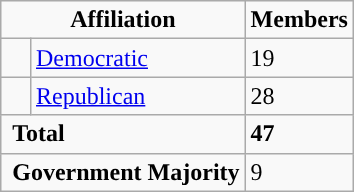<table class="wikitable">
<tr>
<td colspan="2" rowspan="1" align="center" valign="top"><strong>Affiliation</strong></td>
<td style="vertical-align:top;"><strong>Members</strong></td>
</tr>
<tr>
<td style="background-color:"> </td>
<td><a href='#'>Democratic</a></td>
<td>19</td>
</tr>
<tr>
<td style="background-color:"> </td>
<td><a href='#'>Republican</a></td>
<td>28</td>
</tr>
<tr>
<td colspan="2" rowspan="1"> <strong>Total</strong></td>
<td><strong>47</strong></td>
</tr>
<tr>
<td colspan="2" rowspan="1"> <strong>Government Majority</strong></td>
<td>9</td>
</tr>
</table>
